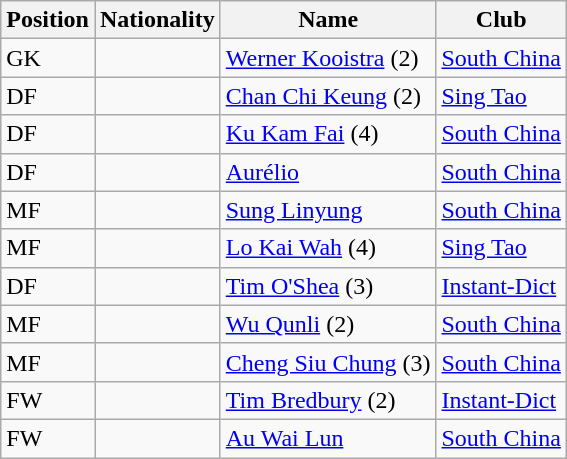<table class="wikitable">
<tr>
<th>Position</th>
<th>Nationality</th>
<th>Name</th>
<th>Club</th>
</tr>
<tr>
<td>GK</td>
<td></td>
<td><a href='#'>Werner Kooistra</a> (2)</td>
<td><a href='#'>South China</a></td>
</tr>
<tr>
<td>DF</td>
<td></td>
<td><a href='#'>Chan Chi Keung</a> (2)</td>
<td><a href='#'>Sing Tao</a></td>
</tr>
<tr>
<td>DF</td>
<td></td>
<td><a href='#'>Ku Kam Fai</a> (4)</td>
<td><a href='#'>South China</a></td>
</tr>
<tr>
<td>DF</td>
<td></td>
<td><a href='#'>Aurélio</a></td>
<td><a href='#'>South China</a></td>
</tr>
<tr>
<td>MF</td>
<td></td>
<td><a href='#'>Sung Linyung</a></td>
<td><a href='#'>South China</a></td>
</tr>
<tr>
<td>MF</td>
<td></td>
<td><a href='#'>Lo Kai Wah</a> (4)</td>
<td><a href='#'>Sing Tao</a></td>
</tr>
<tr>
<td>DF</td>
<td></td>
<td><a href='#'>Tim O'Shea</a> (3)</td>
<td><a href='#'>Instant-Dict</a></td>
</tr>
<tr>
<td>MF</td>
<td></td>
<td><a href='#'>Wu Qunli</a> (2)</td>
<td><a href='#'>South China</a></td>
</tr>
<tr>
<td>MF</td>
<td></td>
<td><a href='#'>Cheng Siu Chung</a> (3)</td>
<td><a href='#'>South China</a></td>
</tr>
<tr>
<td>FW</td>
<td></td>
<td><a href='#'>Tim Bredbury</a> (2)</td>
<td><a href='#'>Instant-Dict</a></td>
</tr>
<tr>
<td>FW</td>
<td></td>
<td><a href='#'>Au Wai Lun</a></td>
<td><a href='#'>South China</a></td>
</tr>
</table>
